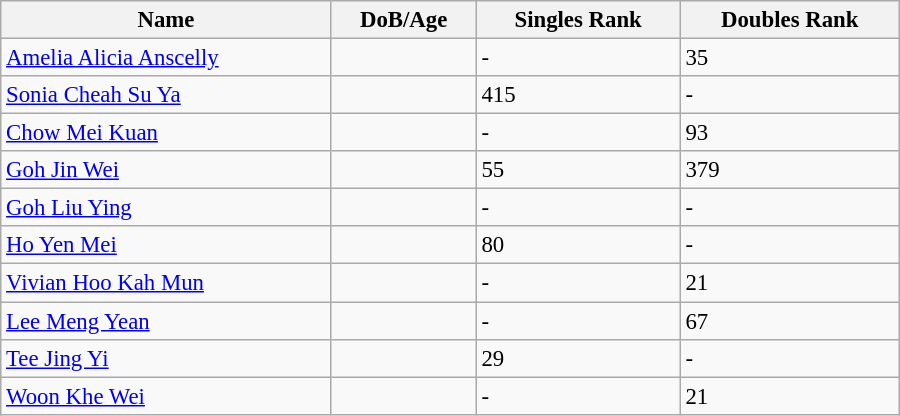<table class="wikitable"  style="width:600px; font-size:95%;">
<tr>
<th align="left">Name</th>
<th align="left">DoB/Age</th>
<th align="left">Singles Rank</th>
<th align="left">Doubles Rank</th>
</tr>
<tr>
<td><a href='#'>Amelia Alicia Anscelly</a></td>
<td></td>
<td>-</td>
<td>35</td>
</tr>
<tr>
<td><a href='#'>Sonia Cheah Su Ya</a></td>
<td></td>
<td>415</td>
<td>-</td>
</tr>
<tr>
<td><a href='#'>Chow Mei Kuan</a></td>
<td></td>
<td>-</td>
<td>93</td>
</tr>
<tr>
<td><a href='#'>Goh Jin Wei</a></td>
<td></td>
<td>55</td>
<td>379</td>
</tr>
<tr>
<td><a href='#'>Goh Liu Ying</a></td>
<td></td>
<td>-</td>
<td>-</td>
</tr>
<tr>
<td><a href='#'>Ho Yen Mei</a></td>
<td></td>
<td>80</td>
<td>-</td>
</tr>
<tr>
<td><a href='#'>Vivian Hoo Kah Mun</a></td>
<td></td>
<td>-</td>
<td>21</td>
</tr>
<tr>
<td><a href='#'>Lee Meng Yean</a></td>
<td></td>
<td>-</td>
<td>67</td>
</tr>
<tr>
<td><a href='#'>Tee Jing Yi</a></td>
<td></td>
<td>29</td>
<td>-</td>
</tr>
<tr>
<td><a href='#'>Woon Khe Wei</a></td>
<td></td>
<td>-</td>
<td>21</td>
</tr>
</table>
